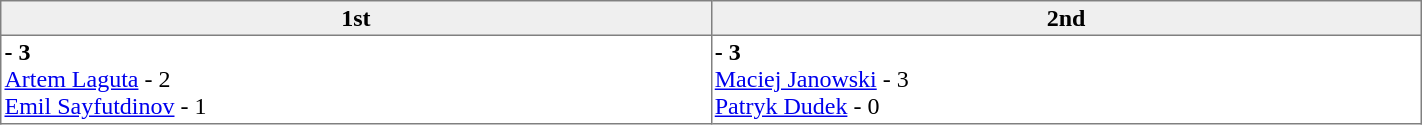<table border="1" cellpadding="2" cellspacing="0"  style="width:75%; border-collapse:collapse;">
<tr style="text-align:left; background:#efefef;">
<th width=15% align=center >1st</th>
<th width=15% align=center >2nd</th>
</tr>
<tr align=left>
<td valign=top align=left ><strong> - 3</strong><br><a href='#'>Artem Laguta</a> - 2<br><a href='#'>Emil Sayfutdinov</a> - 1</td>
<td valign=top align=left ><strong> - 3</strong><br><a href='#'>Maciej Janowski</a> - 3<br><a href='#'>Patryk Dudek</a> - 0</td>
</tr>
</table>
